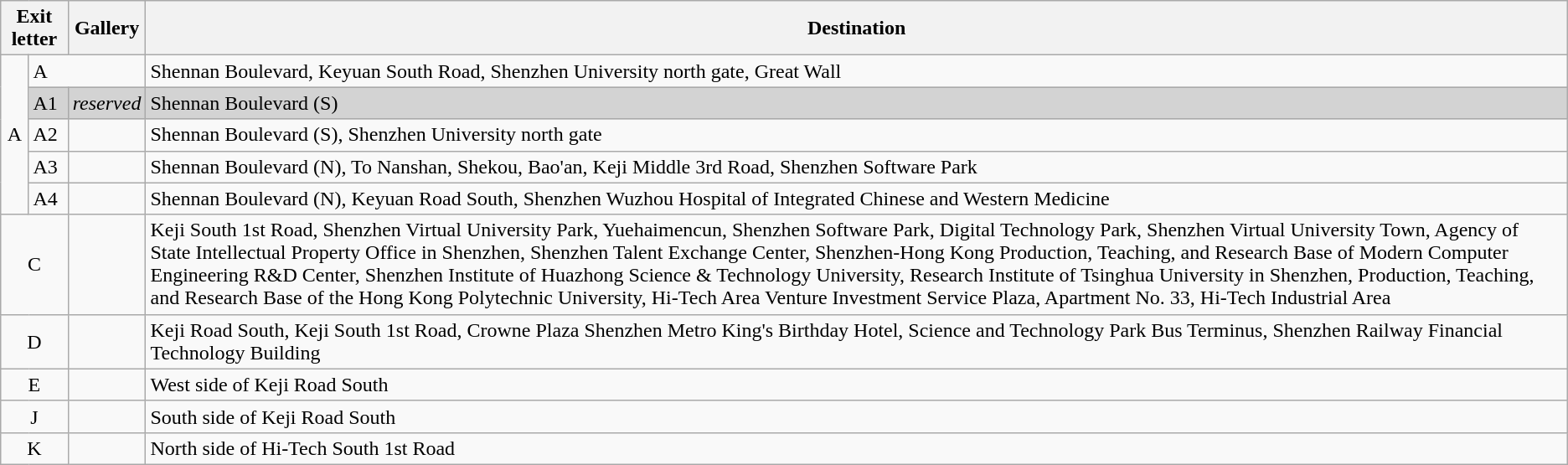<table class="wikitable">
<tr>
<th style="width:70px" colspan="2">Exit letter</th>
<th>Gallery</th>
<th>Destination</th>
</tr>
<tr>
<td align="center" rowspan="5">A</td>
<td colspan=2>A</td>
<td>Shennan Boulevard, Keyuan South Road, Shenzhen University north gate, Great Wall</td>
</tr>
<tr bgcolor=lightgrey>
<td>A1</td>
<td><em>reserved</em></td>
<td>Shennan Boulevard (S)</td>
</tr>
<tr>
<td>A2</td>
<td></td>
<td>Shennan Boulevard (S), Shenzhen University north gate</td>
</tr>
<tr>
<td>A3</td>
<td></td>
<td>Shennan Boulevard (N), To Nanshan, Shekou, Bao'an, Keji Middle 3rd Road, Shenzhen Software Park</td>
</tr>
<tr>
<td>A4</td>
<td></td>
<td>Shennan Boulevard (N), Keyuan Road South, Shenzhen Wuzhou Hospital of Integrated Chinese and Western Medicine</td>
</tr>
<tr>
<td align="center" colspan="2">C</td>
<td><br></td>
<td>Keji South 1st Road, Shenzhen Virtual University Park, Yuehaimencun, Shenzhen Software Park, Digital Technology Park, Shenzhen Virtual University Town, Agency of State Intellectual Property Office in Shenzhen, Shenzhen Talent Exchange Center, Shenzhen-Hong Kong Production, Teaching, and Research Base of Modern Computer Engineering R&D Center, Shenzhen Institute of Huazhong Science & Technology University, Research Institute of Tsinghua University in Shenzhen, Production, Teaching, and Research Base of the Hong Kong Polytechnic University, Hi-Tech Area Venture Investment Service Plaza, Apartment No. 33, Hi-Tech Industrial Area</td>
</tr>
<tr>
<td align="center" colspan="2">D</td>
<td><br></td>
<td>Keji Road South, Keji South 1st Road, Crowne Plaza Shenzhen Metro King's Birthday Hotel, Science and Technology Park Bus Terminus, Shenzhen Railway Financial Technology Building</td>
</tr>
<tr>
<td align="center" colspan="2">E</td>
<td></td>
<td>West side of Keji Road South</td>
</tr>
<tr>
<td align="center" colspan="2">J</td>
<td></td>
<td>South side of Keji Road South</td>
</tr>
<tr>
<td align="center" colspan="2">K</td>
<td></td>
<td>North side of Hi-Tech South 1st Road</td>
</tr>
</table>
